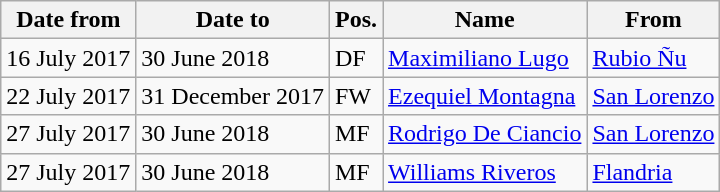<table class="wikitable">
<tr>
<th>Date from</th>
<th>Date to</th>
<th>Pos.</th>
<th>Name</th>
<th>From</th>
</tr>
<tr>
<td>16 July 2017</td>
<td>30 June 2018</td>
<td>DF</td>
<td> <a href='#'>Maximiliano Lugo</a></td>
<td> <a href='#'>Rubio Ñu</a></td>
</tr>
<tr>
<td>22 July 2017</td>
<td>31 December 2017</td>
<td>FW</td>
<td> <a href='#'>Ezequiel Montagna</a></td>
<td> <a href='#'>San Lorenzo</a></td>
</tr>
<tr>
<td>27 July 2017</td>
<td>30 June 2018</td>
<td>MF</td>
<td> <a href='#'>Rodrigo De Ciancio</a></td>
<td> <a href='#'>San Lorenzo</a></td>
</tr>
<tr>
<td>27 July 2017</td>
<td>30 June 2018</td>
<td>MF</td>
<td> <a href='#'>Williams Riveros</a></td>
<td> <a href='#'>Flandria</a></td>
</tr>
</table>
